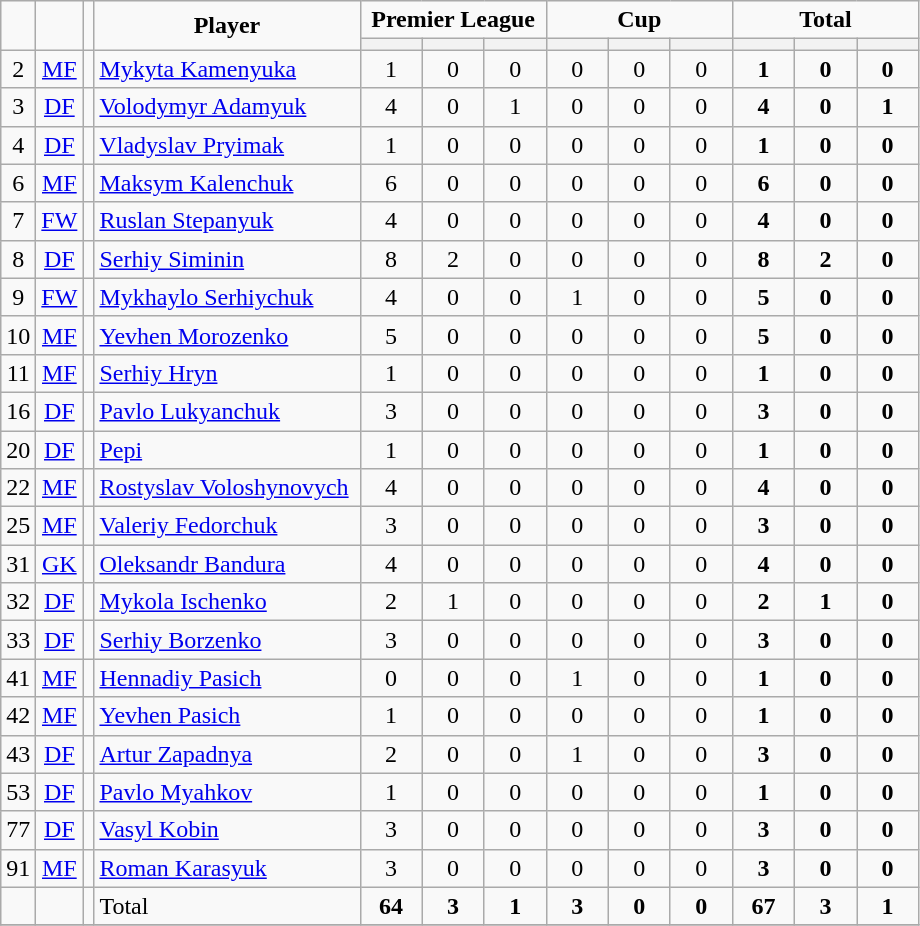<table class="wikitable" style="text-align:center;">
<tr>
<td rowspan="2" !width=15><strong></strong></td>
<td rowspan="2" !width=15><strong></strong></td>
<td rowspan="2" !width=15><strong></strong></td>
<td rowspan="2" ! style="width:170px;"><strong>Player</strong></td>
<td colspan="3"><strong>Premier League</strong></td>
<td colspan="3"><strong>Cup</strong></td>
<td colspan="3"><strong>Total</strong></td>
</tr>
<tr>
<th width=34; background:#fe9;"></th>
<th width=34; background:#fe9;"></th>
<th width=34; background:#ff8888;"></th>
<th width=34; background:#fe9;"></th>
<th width=34; background:#fe9;"></th>
<th width=34; background:#ff8888;"></th>
<th width=34; background:#fe9;"></th>
<th width=34; background:#fe9;"></th>
<th width=34; background:#ff8888;"></th>
</tr>
<tr>
<td>2</td>
<td><a href='#'>MF</a></td>
<td></td>
<td align=left><a href='#'>Mykyta Kamenyuka</a></td>
<td>1</td>
<td>0</td>
<td>0</td>
<td>0</td>
<td>0</td>
<td>0</td>
<td><strong>1</strong></td>
<td><strong>0</strong></td>
<td><strong>0</strong></td>
</tr>
<tr>
<td>3</td>
<td><a href='#'>DF</a></td>
<td></td>
<td align=left><a href='#'>Volodymyr Adamyuk</a></td>
<td>4</td>
<td>0</td>
<td>1</td>
<td>0</td>
<td>0</td>
<td>0</td>
<td><strong>4</strong></td>
<td><strong>0</strong></td>
<td><strong>1</strong></td>
</tr>
<tr>
<td>4</td>
<td><a href='#'>DF</a></td>
<td></td>
<td align=left><a href='#'>Vladyslav Pryimak</a></td>
<td>1</td>
<td>0</td>
<td>0</td>
<td>0</td>
<td>0</td>
<td>0</td>
<td><strong>1</strong></td>
<td><strong>0</strong></td>
<td><strong>0</strong></td>
</tr>
<tr>
<td>6</td>
<td><a href='#'>MF</a></td>
<td></td>
<td align=left><a href='#'>Maksym Kalenchuk</a></td>
<td>6</td>
<td>0</td>
<td>0</td>
<td>0</td>
<td>0</td>
<td>0</td>
<td><strong>6</strong></td>
<td><strong>0</strong></td>
<td><strong>0</strong></td>
</tr>
<tr>
<td>7</td>
<td><a href='#'>FW</a></td>
<td></td>
<td align=left><a href='#'>Ruslan Stepanyuk</a></td>
<td>4</td>
<td>0</td>
<td>0</td>
<td>0</td>
<td>0</td>
<td>0</td>
<td><strong>4</strong></td>
<td><strong>0</strong></td>
<td><strong>0</strong></td>
</tr>
<tr>
<td>8</td>
<td><a href='#'>DF</a></td>
<td></td>
<td align=left><a href='#'>Serhiy Siminin</a></td>
<td>8</td>
<td>2</td>
<td>0</td>
<td>0</td>
<td>0</td>
<td>0</td>
<td><strong>8</strong></td>
<td><strong>2</strong></td>
<td><strong>0</strong></td>
</tr>
<tr>
<td>9</td>
<td><a href='#'>FW</a></td>
<td></td>
<td align=left><a href='#'>Mykhaylo Serhiychuk</a></td>
<td>4</td>
<td>0</td>
<td>0</td>
<td>1</td>
<td>0</td>
<td>0</td>
<td><strong>5</strong></td>
<td><strong>0</strong></td>
<td><strong>0</strong></td>
</tr>
<tr>
<td>10</td>
<td><a href='#'>MF</a></td>
<td></td>
<td align=left><a href='#'>Yevhen Morozenko</a></td>
<td>5</td>
<td>0</td>
<td>0</td>
<td>0</td>
<td>0</td>
<td>0</td>
<td><strong>5</strong></td>
<td><strong>0</strong></td>
<td><strong>0</strong></td>
</tr>
<tr>
<td>11</td>
<td><a href='#'>MF</a></td>
<td></td>
<td align=left><a href='#'>Serhiy Hryn</a></td>
<td>1</td>
<td>0</td>
<td>0</td>
<td>0</td>
<td>0</td>
<td>0</td>
<td><strong>1</strong></td>
<td><strong>0</strong></td>
<td><strong>0</strong></td>
</tr>
<tr>
<td>16</td>
<td><a href='#'>DF</a></td>
<td></td>
<td align=left><a href='#'>Pavlo Lukyanchuk</a></td>
<td>3</td>
<td>0</td>
<td>0</td>
<td>0</td>
<td>0</td>
<td>0</td>
<td><strong>3</strong></td>
<td><strong>0</strong></td>
<td><strong>0</strong></td>
</tr>
<tr>
<td>20</td>
<td><a href='#'>DF</a></td>
<td></td>
<td align=left><a href='#'>Pepi</a></td>
<td>1</td>
<td>0</td>
<td>0</td>
<td>0</td>
<td>0</td>
<td>0</td>
<td><strong>1</strong></td>
<td><strong>0</strong></td>
<td><strong>0</strong></td>
</tr>
<tr>
<td>22</td>
<td><a href='#'>MF</a></td>
<td></td>
<td align=left><a href='#'>Rostyslav Voloshynovych</a></td>
<td>4</td>
<td>0</td>
<td>0</td>
<td>0</td>
<td>0</td>
<td>0</td>
<td><strong>4</strong></td>
<td><strong>0</strong></td>
<td><strong>0</strong></td>
</tr>
<tr>
<td>25</td>
<td><a href='#'>MF</a></td>
<td></td>
<td align=left><a href='#'>Valeriy Fedorchuk</a></td>
<td>3</td>
<td>0</td>
<td>0</td>
<td>0</td>
<td>0</td>
<td>0</td>
<td><strong>3</strong></td>
<td><strong>0</strong></td>
<td><strong>0</strong></td>
</tr>
<tr>
<td>31</td>
<td><a href='#'>GK</a></td>
<td></td>
<td align=left><a href='#'>Oleksandr Bandura</a></td>
<td>4</td>
<td>0</td>
<td>0</td>
<td>0</td>
<td>0</td>
<td>0</td>
<td><strong>4</strong></td>
<td><strong>0</strong></td>
<td><strong>0</strong></td>
</tr>
<tr>
<td>32</td>
<td><a href='#'>DF</a></td>
<td></td>
<td align=left><a href='#'>Mykola Ischenko</a></td>
<td>2</td>
<td>1</td>
<td>0</td>
<td>0</td>
<td>0</td>
<td>0</td>
<td><strong>2</strong></td>
<td><strong>1</strong></td>
<td><strong>0</strong></td>
</tr>
<tr>
<td>33</td>
<td><a href='#'>DF</a></td>
<td></td>
<td align=left><a href='#'>Serhiy Borzenko</a></td>
<td>3</td>
<td>0</td>
<td>0</td>
<td>0</td>
<td>0</td>
<td>0</td>
<td><strong>3</strong></td>
<td><strong>0</strong></td>
<td><strong>0</strong></td>
</tr>
<tr>
<td>41</td>
<td><a href='#'>MF</a></td>
<td></td>
<td align=left><a href='#'>Hennadiy Pasich</a></td>
<td>0</td>
<td>0</td>
<td>0</td>
<td>1</td>
<td>0</td>
<td>0</td>
<td><strong>1</strong></td>
<td><strong>0</strong></td>
<td><strong>0</strong></td>
</tr>
<tr>
<td>42</td>
<td><a href='#'>MF</a></td>
<td></td>
<td align=left><a href='#'>Yevhen Pasich</a></td>
<td>1</td>
<td>0</td>
<td>0</td>
<td>0</td>
<td>0</td>
<td>0</td>
<td><strong>1</strong></td>
<td><strong>0</strong></td>
<td><strong>0</strong></td>
</tr>
<tr>
<td>43</td>
<td><a href='#'>DF</a></td>
<td></td>
<td align=left><a href='#'>Artur Zapadnya</a></td>
<td>2</td>
<td>0</td>
<td>0</td>
<td>1</td>
<td>0</td>
<td>0</td>
<td><strong>3</strong></td>
<td><strong>0</strong></td>
<td><strong>0</strong></td>
</tr>
<tr>
<td>53</td>
<td><a href='#'>DF</a></td>
<td></td>
<td align=left><a href='#'>Pavlo Myahkov</a></td>
<td>1</td>
<td>0</td>
<td>0</td>
<td>0</td>
<td>0</td>
<td>0</td>
<td><strong>1</strong></td>
<td><strong>0</strong></td>
<td><strong>0</strong></td>
</tr>
<tr>
<td>77</td>
<td><a href='#'>DF</a></td>
<td></td>
<td align=left><a href='#'>Vasyl Kobin</a></td>
<td>3</td>
<td>0</td>
<td>0</td>
<td>0</td>
<td>0</td>
<td>0</td>
<td><strong>3</strong></td>
<td><strong>0</strong></td>
<td><strong>0</strong></td>
</tr>
<tr>
<td>91</td>
<td><a href='#'>MF</a></td>
<td></td>
<td align=left><a href='#'>Roman Karasyuk</a></td>
<td>3</td>
<td>0</td>
<td>0</td>
<td>0</td>
<td>0</td>
<td>0</td>
<td><strong>3</strong></td>
<td><strong>0</strong></td>
<td><strong>0</strong></td>
</tr>
<tr>
<td></td>
<td></td>
<td></td>
<td align=left>Total</td>
<td><strong>64</strong></td>
<td><strong>3</strong></td>
<td><strong>1</strong></td>
<td><strong>3</strong></td>
<td><strong>0</strong></td>
<td><strong>0</strong></td>
<td><strong>67</strong></td>
<td><strong>3</strong></td>
<td><strong>1</strong></td>
</tr>
<tr>
</tr>
</table>
